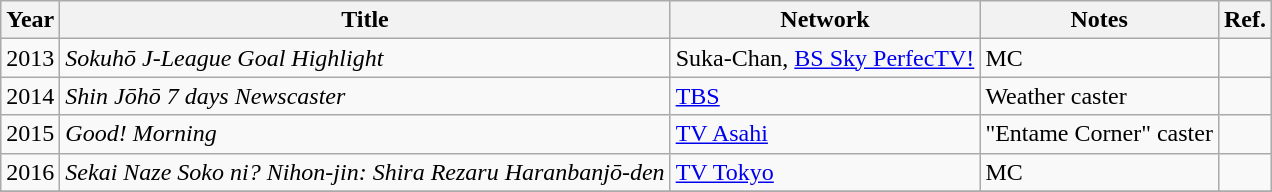<table class="wikitable">
<tr>
<th>Year</th>
<th>Title</th>
<th>Network</th>
<th>Notes</th>
<th>Ref.</th>
</tr>
<tr>
<td>2013</td>
<td><em>Sokuhō J-League Goal Highlight</em></td>
<td>Suka-Chan, <a href='#'>BS Sky PerfecTV!</a></td>
<td>MC</td>
<td></td>
</tr>
<tr>
<td>2014</td>
<td><em>Shin Jōhō 7 days Newscaster</em></td>
<td><a href='#'>TBS</a></td>
<td>Weather caster</td>
<td></td>
</tr>
<tr>
<td>2015</td>
<td><em>Good! Morning</em></td>
<td><a href='#'>TV Asahi</a></td>
<td>"Entame Corner" caster</td>
<td></td>
</tr>
<tr>
<td>2016</td>
<td><em>Sekai Naze Soko ni? Nihon-jin: Shira Rezaru Haranbanjō-den</em></td>
<td><a href='#'>TV Tokyo</a></td>
<td>MC</td>
<td></td>
</tr>
<tr>
</tr>
</table>
